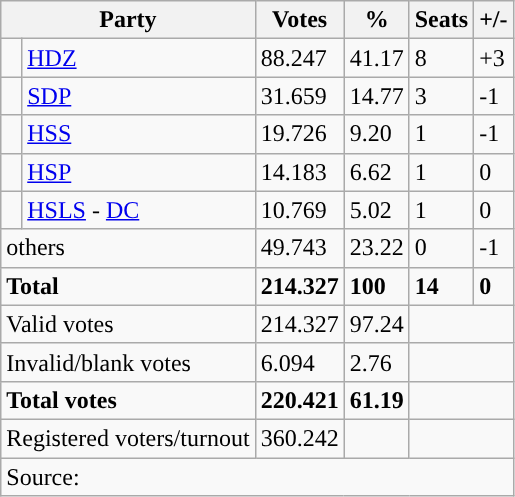<table class="wikitable" style="text-align: left;">
<tr>
<th colspan="2">Party</th>
<th>Votes</th>
<th>%</th>
<th>Seats</th>
<th>+/-</th>
</tr>
<tr>
<td style="background-color: "></td>
<td><a href='#'>HDZ</a></td>
<td>88.247</td>
<td>41.17</td>
<td>8</td>
<td>+3</td>
</tr>
<tr>
<td style="background-color: "></td>
<td><a href='#'>SDP</a></td>
<td>31.659</td>
<td>14.77</td>
<td>3</td>
<td>-1</td>
</tr>
<tr>
<td style="background-color: "></td>
<td><a href='#'>HSS</a></td>
<td>19.726</td>
<td>9.20</td>
<td>1</td>
<td>-1</td>
</tr>
<tr>
<td style="background-color: "></td>
<td><a href='#'>HSP</a></td>
<td>14.183</td>
<td>6.62</td>
<td>1</td>
<td>0</td>
</tr>
<tr>
<td style="background-color: "></td>
<td><a href='#'>HSLS</a> - <a href='#'>DC</a></td>
<td>10.769</td>
<td>5.02</td>
<td>1</td>
<td>0</td>
</tr>
<tr>
<td colspan="2">others</td>
<td>49.743</td>
<td>23.22</td>
<td>0</td>
<td>-1</td>
</tr>
<tr>
<td colspan="2"><strong>Total</strong></td>
<td><strong>214.327</strong></td>
<td><strong>100</strong></td>
<td><strong>14</strong></td>
<td><strong>0</strong></td>
</tr>
<tr>
<td colspan="2">Valid votes</td>
<td>214.327</td>
<td>97.24</td>
<td colspan="2"></td>
</tr>
<tr>
<td colspan="2">Invalid/blank votes</td>
<td>6.094</td>
<td>2.76</td>
<td colspan="2"></td>
</tr>
<tr>
<td colspan="2"><strong>Total votes</strong></td>
<td><strong>220.421</strong></td>
<td><strong>61.19</strong></td>
<td colspan="2"></td>
</tr>
<tr>
<td colspan="2">Registered voters/turnout</td>
<td votes14="5343">360.242</td>
<td></td>
<td colspan="2"></td>
</tr>
<tr>
<td colspan="6">Source: </td>
</tr>
</table>
